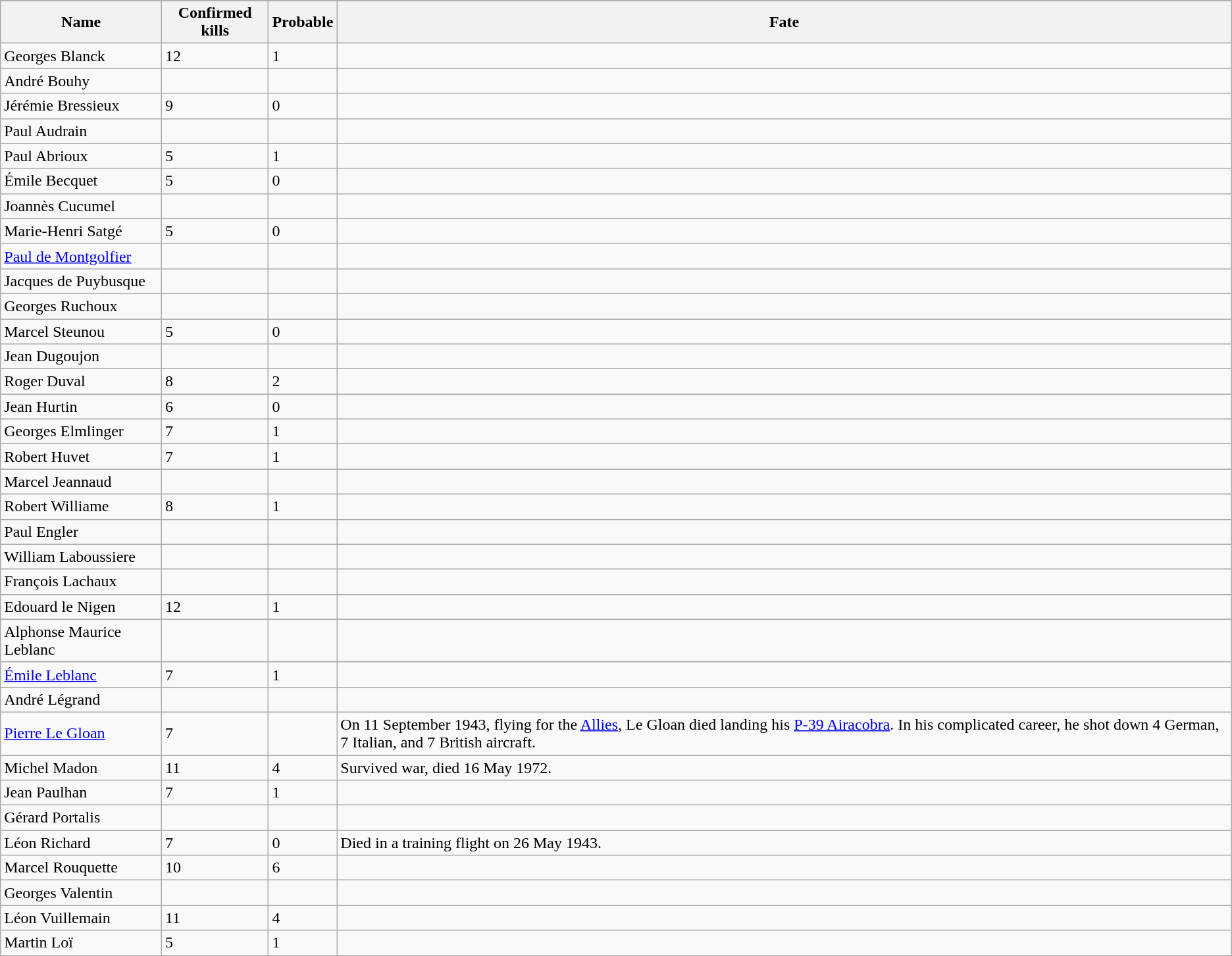<table class=wikitable>
<tr>
</tr>
<tr>
<th>Name</th>
<th>Confirmed kills</th>
<th>Probable</th>
<th>Fate</th>
</tr>
<tr>
<td>Georges Blanck</td>
<td>12</td>
<td>1</td>
<td></td>
</tr>
<tr>
<td>André Bouhy</td>
<td></td>
<td></td>
<td></td>
</tr>
<tr>
<td>Jérémie Bressieux</td>
<td>9</td>
<td>0</td>
<td></td>
</tr>
<tr>
<td>Paul Audrain</td>
<td></td>
<td></td>
<td></td>
</tr>
<tr>
<td>Paul Abrioux</td>
<td>5</td>
<td>1</td>
<td></td>
</tr>
<tr>
<td>Émile Becquet</td>
<td>5</td>
<td>0</td>
<td></td>
</tr>
<tr>
<td>Joannès Cucumel</td>
<td></td>
<td></td>
<td></td>
</tr>
<tr>
<td>Marie-Henri Satgé</td>
<td>5</td>
<td>0</td>
<td></td>
</tr>
<tr>
<td><a href='#'>Paul de Montgolfier</a></td>
<td></td>
<td></td>
<td></td>
</tr>
<tr>
<td>Jacques de Puybusque</td>
<td></td>
<td></td>
<td></td>
</tr>
<tr>
<td>Georges Ruchoux</td>
<td></td>
<td></td>
<td></td>
</tr>
<tr>
<td>Marcel Steunou</td>
<td>5</td>
<td>0</td>
<td></td>
</tr>
<tr>
<td>Jean Dugoujon</td>
<td></td>
<td></td>
<td></td>
</tr>
<tr>
<td>Roger Duval</td>
<td>8</td>
<td>2</td>
<td></td>
</tr>
<tr>
<td>Jean Hurtin</td>
<td>6</td>
<td>0</td>
<td></td>
</tr>
<tr>
<td>Georges Elmlinger</td>
<td>7</td>
<td>1</td>
<td></td>
</tr>
<tr>
<td>Robert Huvet</td>
<td>7</td>
<td>1</td>
<td></td>
</tr>
<tr>
<td>Marcel Jeannaud</td>
<td></td>
<td></td>
<td></td>
</tr>
<tr>
<td>Robert Williame</td>
<td>8</td>
<td>1</td>
<td></td>
</tr>
<tr>
<td>Paul Engler</td>
<td></td>
<td></td>
<td></td>
</tr>
<tr>
<td>William Laboussiere</td>
<td></td>
<td></td>
<td></td>
</tr>
<tr>
<td>François Lachaux</td>
<td></td>
<td></td>
<td></td>
</tr>
<tr>
<td>Edouard le Nigen</td>
<td>12</td>
<td>1</td>
<td></td>
</tr>
<tr>
<td>Alphonse Maurice Leblanc</td>
<td></td>
<td></td>
<td></td>
</tr>
<tr>
<td><a href='#'>Émile Leblanc</a></td>
<td>7</td>
<td>1</td>
<td></td>
</tr>
<tr>
<td>André Légrand</td>
<td></td>
<td></td>
<td></td>
</tr>
<tr>
<td><a href='#'>Pierre Le Gloan</a></td>
<td>7</td>
<td></td>
<td>On 11 September 1943, flying for the <a href='#'>Allies</a>, Le Gloan died landing his <a href='#'>P-39 Airacobra</a>. In his complicated career, he shot down 4 German, 7 Italian, and 7 British aircraft.</td>
</tr>
<tr>
<td>Michel Madon</td>
<td>11</td>
<td>4</td>
<td>Survived war, died 16 May 1972.</td>
</tr>
<tr>
<td>Jean Paulhan</td>
<td>7</td>
<td>1</td>
<td></td>
</tr>
<tr>
<td>Gérard Portalis</td>
<td></td>
<td></td>
<td></td>
</tr>
<tr>
<td>Léon Richard</td>
<td>7</td>
<td>0</td>
<td>Died in a training flight on 26 May 1943.</td>
</tr>
<tr>
<td>Marcel Rouquette</td>
<td>10</td>
<td>6</td>
<td></td>
</tr>
<tr>
<td>Georges Valentin</td>
<td></td>
<td></td>
<td></td>
</tr>
<tr>
<td>Léon Vuillemain</td>
<td>11</td>
<td>4</td>
<td></td>
</tr>
<tr>
<td>Martin Loï</td>
<td>5</td>
<td>1</td>
<td></td>
</tr>
</table>
